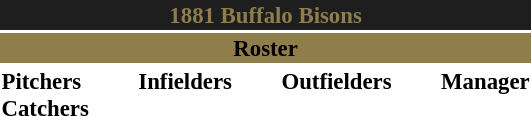<table class="toccolours" style="font-size: 95%;">
<tr>
<th colspan="10" style="background-color: #1E1E1E; color: #8F7D4B; text-align: center;">1881 Buffalo Bisons</th>
</tr>
<tr>
<td colspan="10" style="background-color:#8F7D4B; color: 1E1E1E; text-align: center;"><strong>Roster</strong></td>
</tr>
<tr>
<td valign="top"><strong>Pitchers</strong><br>

<strong>Catchers</strong>

</td>
<td width="25px"></td>
<td valign="top"><strong>Infielders</strong><br>




</td>
<td width="25px"></td>
<td valign="top"><strong>Outfielders</strong><br>




</td>
<td width="25px"></td>
<td valign="top"><strong>Manager</strong><br></td>
</tr>
</table>
